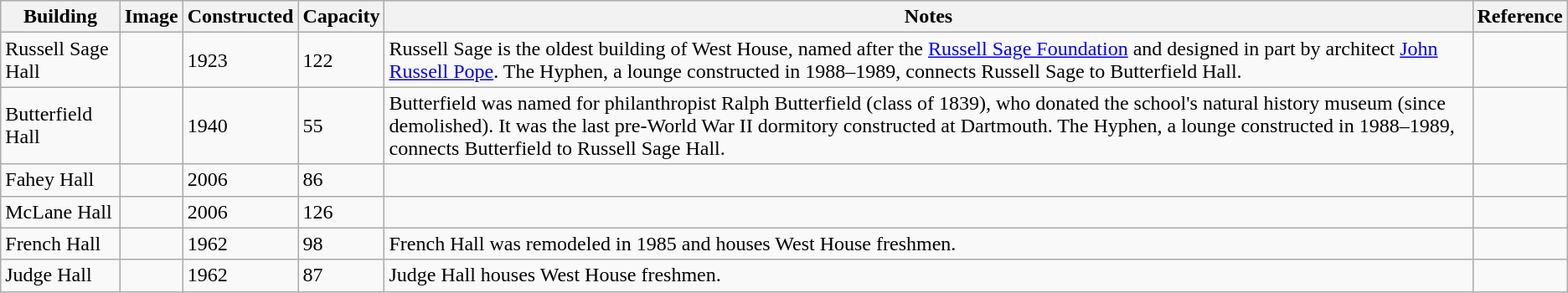<table class="wikitable sortable">
<tr>
<th>Building</th>
<th>Image</th>
<th>Constructed</th>
<th>Capacity</th>
<th>Notes</th>
<th>Reference</th>
</tr>
<tr>
<td>Russell Sage Hall</td>
<td></td>
<td>1923</td>
<td>122</td>
<td>Russell Sage is the oldest building of West House, named after the <a href='#'>Russell Sage Foundation</a> and designed in part by architect <a href='#'>John Russell Pope</a>. The Hyphen, a lounge constructed in 1988–1989, connects Russell Sage to Butterfield Hall.</td>
<td><br></td>
</tr>
<tr>
<td>Butterfield Hall</td>
<td></td>
<td>1940</td>
<td>55</td>
<td>Butterfield was named for philanthropist Ralph Butterfield (class of 1839), who donated the school's natural history museum (since demolished). It was the last pre-World War II dormitory constructed at Dartmouth. The Hyphen, a lounge constructed in 1988–1989, connects Butterfield to Russell Sage Hall.</td>
<td><br></td>
</tr>
<tr>
<td>Fahey Hall</td>
<td></td>
<td>2006</td>
<td>86</td>
<td></td>
<td><br></td>
</tr>
<tr>
<td>McLane Hall</td>
<td></td>
<td>2006</td>
<td>126</td>
<td></td>
<td></td>
</tr>
<tr>
<td>French Hall</td>
<td></td>
<td>1962</td>
<td>98</td>
<td>French Hall was remodeled in 1985 and houses West House freshmen.</td>
<td><br></td>
</tr>
<tr>
<td>Judge Hall</td>
<td></td>
<td>1962</td>
<td>87</td>
<td>Judge Hall houses West House freshmen.</td>
<td></td>
</tr>
</table>
